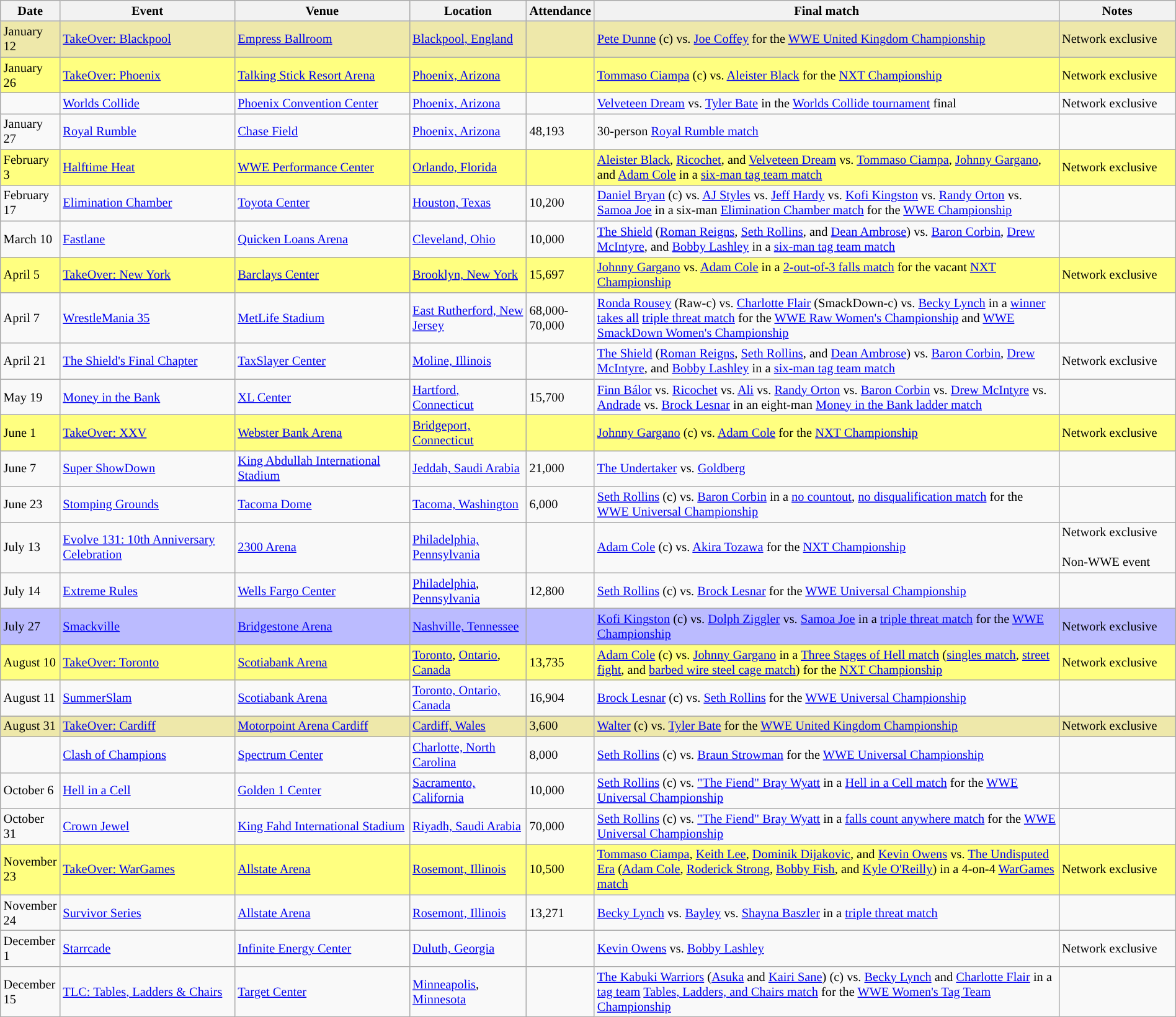<table id="Past_events_2019" class="sortable wikitable succession-box" style="font-size:85%; width:100%">
<tr>
<th scope="col" style="width:5%;">Date</th>
<th scope="col" style="width:15%;">Event</th>
<th scope="col" style="width:15%;">Venue</th>
<th scope="col" style="width:10%;">Location</th>
<th scope="col" style="width:5%;">Attendance</th>
<th scope="col" style="width:40%;">Final match</th>
<th scope="col" style="width:10%;">Notes</th>
</tr>
<tr style="background: #EEE8AA">
<td>January 12</td>
<td><a href='#'>TakeOver: Blackpool</a></td>
<td><a href='#'>Empress Ballroom</a></td>
<td><a href='#'>Blackpool, England</a></td>
<td></td>
<td><a href='#'>Pete Dunne</a> (c) vs. <a href='#'>Joe Coffey</a> for the <a href='#'>WWE United Kingdom Championship</a></td>
<td>Network exclusive</td>
</tr>
<tr style="background: #FFFF80;">
<td>January 26</td>
<td><a href='#'>TakeOver: Phoenix</a></td>
<td><a href='#'>Talking Stick Resort Arena</a></td>
<td><a href='#'>Phoenix, Arizona</a></td>
<td></td>
<td><a href='#'>Tommaso Ciampa</a> (c) vs. <a href='#'>Aleister Black</a> for the <a href='#'>NXT Championship</a></td>
<td>Network exclusive</td>
</tr>
<tr>
<td></td>
<td><a href='#'>Worlds Collide</a></td>
<td><a href='#'>Phoenix Convention Center</a></td>
<td><a href='#'>Phoenix, Arizona</a></td>
<td></td>
<td><a href='#'>Velveteen Dream</a> vs. <a href='#'>Tyler Bate</a> in the <a href='#'>Worlds Collide tournament</a> final</td>
<td>Network exclusive</td>
</tr>
<tr>
<td>January 27</td>
<td><a href='#'>Royal Rumble</a></td>
<td><a href='#'>Chase Field</a></td>
<td><a href='#'>Phoenix, Arizona</a></td>
<td>48,193</td>
<td>30-person <a href='#'>Royal Rumble match</a></td>
<td></td>
</tr>
<tr style="background: #FFFF80;">
<td>February 3</td>
<td><a href='#'>Halftime Heat</a></td>
<td><a href='#'>WWE Performance Center</a></td>
<td><a href='#'>Orlando, Florida</a></td>
<td></td>
<td><a href='#'>Aleister Black</a>, <a href='#'>Ricochet</a>, and <a href='#'>Velveteen Dream</a> vs. <a href='#'>Tommaso Ciampa</a>, <a href='#'>Johnny Gargano</a>, and <a href='#'>Adam Cole</a> in a <a href='#'>six-man tag team match</a></td>
<td>Network exclusive</td>
</tr>
<tr>
<td>February 17</td>
<td><a href='#'>Elimination Chamber</a></td>
<td><a href='#'>Toyota Center</a></td>
<td><a href='#'>Houston, Texas</a></td>
<td>10,200</td>
<td><a href='#'>Daniel Bryan</a> (c) vs. <a href='#'>AJ Styles</a> vs. <a href='#'>Jeff Hardy</a> vs. <a href='#'>Kofi Kingston</a> vs. <a href='#'>Randy Orton</a> vs. <a href='#'>Samoa Joe</a> in a six-man <a href='#'>Elimination Chamber match</a> for the <a href='#'>WWE Championship</a></td>
<td></td>
</tr>
<tr>
<td>March 10</td>
<td><a href='#'>Fastlane</a></td>
<td><a href='#'>Quicken Loans Arena</a></td>
<td><a href='#'>Cleveland, Ohio</a></td>
<td>10,000</td>
<td><a href='#'>The Shield</a> (<a href='#'>Roman Reigns</a>, <a href='#'>Seth Rollins</a>, and <a href='#'>Dean Ambrose</a>) vs. <a href='#'>Baron Corbin</a>, <a href='#'>Drew McIntyre</a>, and <a href='#'>Bobby Lashley</a> in a <a href='#'>six-man tag team match</a></td>
<td></td>
</tr>
<tr style="background: #FFFF80;">
<td>April 5</td>
<td><a href='#'>TakeOver: New York</a></td>
<td><a href='#'>Barclays Center</a></td>
<td><a href='#'>Brooklyn, New York</a></td>
<td>15,697</td>
<td><a href='#'>Johnny Gargano</a> vs. <a href='#'>Adam Cole</a> in a <a href='#'>2-out-of-3 falls match</a> for the vacant <a href='#'>NXT Championship</a></td>
<td>Network exclusive</td>
</tr>
<tr>
<td>April 7</td>
<td><a href='#'>WrestleMania 35</a></td>
<td><a href='#'>MetLife Stadium</a></td>
<td><a href='#'>East Rutherford, New Jersey</a></td>
<td>68,000-70,000</td>
<td><a href='#'>Ronda Rousey</a> (Raw-c) vs. <a href='#'>Charlotte Flair</a> (SmackDown-c) vs. <a href='#'>Becky Lynch</a> in a <a href='#'>winner takes all</a> <a href='#'>triple threat match</a> for the <a href='#'>WWE Raw Women's Championship</a> and <a href='#'>WWE SmackDown Women's Championship</a></td>
<td></td>
</tr>
<tr>
<td>April 21</td>
<td><a href='#'>The Shield's Final Chapter</a></td>
<td><a href='#'>TaxSlayer Center</a></td>
<td><a href='#'>Moline, Illinois</a></td>
<td></td>
<td><a href='#'>The Shield</a> (<a href='#'>Roman Reigns</a>, <a href='#'>Seth Rollins</a>, and <a href='#'>Dean Ambrose</a>) vs. <a href='#'>Baron Corbin</a>, <a href='#'>Drew McIntyre</a>, and <a href='#'>Bobby Lashley</a> in a <a href='#'>six-man tag team match</a></td>
<td>Network exclusive</td>
</tr>
<tr>
<td>May 19</td>
<td><a href='#'>Money in the Bank</a></td>
<td><a href='#'>XL Center</a></td>
<td><a href='#'>Hartford, Connecticut</a></td>
<td>15,700</td>
<td><a href='#'>Finn Bálor</a> vs. <a href='#'>Ricochet</a> vs. <a href='#'>Ali</a> vs. <a href='#'>Randy Orton</a> vs. <a href='#'>Baron Corbin</a> vs. <a href='#'>Drew McIntyre</a> vs. <a href='#'>Andrade</a> vs. <a href='#'>Brock Lesnar</a> in an eight-man <a href='#'>Money in the Bank ladder match</a></td>
<td></td>
</tr>
<tr style="background: #FFFF80;">
<td>June 1</td>
<td><a href='#'>TakeOver: XXV</a></td>
<td><a href='#'>Webster Bank Arena</a></td>
<td><a href='#'>Bridgeport, Connecticut</a></td>
<td></td>
<td><a href='#'>Johnny Gargano</a> (c) vs. <a href='#'>Adam Cole</a> for the <a href='#'>NXT Championship</a></td>
<td>Network exclusive</td>
</tr>
<tr>
<td>June 7</td>
<td><a href='#'>Super ShowDown</a></td>
<td><a href='#'>King Abdullah International Stadium</a></td>
<td><a href='#'>Jeddah, Saudi Arabia</a></td>
<td>21,000</td>
<td><a href='#'>The Undertaker</a> vs. <a href='#'>Goldberg</a></td>
<td></td>
</tr>
<tr>
<td>June 23</td>
<td><a href='#'>Stomping Grounds</a></td>
<td><a href='#'>Tacoma Dome</a></td>
<td><a href='#'>Tacoma, Washington</a></td>
<td>6,000</td>
<td><a href='#'>Seth Rollins</a> (c) vs. <a href='#'>Baron Corbin</a> in a <a href='#'>no countout</a>, <a href='#'>no disqualification match</a> for the <a href='#'>WWE Universal Championship</a></td>
<td></td>
</tr>
<tr>
<td>July 13</td>
<td><a href='#'>Evolve 131: 10th Anniversary Celebration</a></td>
<td><a href='#'>2300 Arena</a></td>
<td><a href='#'>Philadelphia, Pennsylvania</a></td>
<td></td>
<td><a href='#'>Adam Cole</a> (c) vs. <a href='#'>Akira Tozawa</a> for the <a href='#'>NXT Championship</a></td>
<td>Network exclusive<br><br>Non-WWE event</td>
</tr>
<tr>
<td>July 14</td>
<td><a href='#'>Extreme Rules</a></td>
<td><a href='#'>Wells Fargo Center</a></td>
<td><a href='#'>Philadelphia</a>, <a href='#'>Pennsylvania</a></td>
<td>12,800</td>
<td><a href='#'>Seth Rollins</a> (c) vs. <a href='#'>Brock Lesnar</a> for the <a href='#'>WWE Universal Championship</a></td>
<td></td>
</tr>
<tr style="background: #BBF">
<td>July 27</td>
<td><a href='#'>Smackville</a></td>
<td><a href='#'>Bridgestone Arena</a></td>
<td><a href='#'>Nashville, Tennessee</a></td>
<td></td>
<td><a href='#'>Kofi Kingston</a> (c) vs. <a href='#'>Dolph Ziggler</a> vs. <a href='#'>Samoa Joe</a> in a <a href='#'>triple threat match</a> for the <a href='#'>WWE Championship</a></td>
<td>Network exclusive</td>
</tr>
<tr style="background: #FFFF80;">
<td>August 10</td>
<td><a href='#'>TakeOver: Toronto</a></td>
<td><a href='#'>Scotiabank Arena</a></td>
<td><a href='#'>Toronto</a>, <a href='#'>Ontario</a>, <a href='#'>Canada</a></td>
<td>13,735</td>
<td><a href='#'>Adam Cole</a> (c) vs. <a href='#'>Johnny Gargano</a> in a <a href='#'>Three Stages of Hell match</a> (<a href='#'>singles match</a>, <a href='#'>street fight</a>, and <a href='#'>barbed wire steel cage match</a>) for the <a href='#'>NXT Championship</a></td>
<td>Network exclusive</td>
</tr>
<tr>
<td>August 11</td>
<td><a href='#'>SummerSlam</a></td>
<td><a href='#'>Scotiabank Arena</a></td>
<td><a href='#'>Toronto, Ontario, Canada</a></td>
<td>16,904</td>
<td><a href='#'>Brock Lesnar</a> (c) vs. <a href='#'>Seth Rollins</a> for the <a href='#'>WWE Universal Championship</a></td>
<td></td>
</tr>
<tr style="background: #EEE8AA;">
<td>August 31</td>
<td><a href='#'>TakeOver: Cardiff</a></td>
<td><a href='#'>Motorpoint Arena Cardiff</a></td>
<td><a href='#'>Cardiff, Wales</a></td>
<td>3,600</td>
<td><a href='#'>Walter</a> (c) vs. <a href='#'>Tyler Bate</a> for the <a href='#'>WWE United Kingdom Championship</a></td>
<td>Network exclusive</td>
</tr>
<tr>
<td></td>
<td><a href='#'>Clash of Champions</a></td>
<td><a href='#'>Spectrum Center</a></td>
<td><a href='#'>Charlotte, North Carolina</a></td>
<td>8,000</td>
<td><a href='#'>Seth Rollins</a> (c) vs. <a href='#'>Braun Strowman</a> for the <a href='#'>WWE Universal Championship</a></td>
<td></td>
</tr>
<tr>
<td>October 6</td>
<td><a href='#'>Hell in a Cell</a></td>
<td><a href='#'>Golden 1 Center</a></td>
<td><a href='#'>Sacramento, California</a></td>
<td>10,000</td>
<td><a href='#'>Seth Rollins</a> (c) vs. <a href='#'>"The Fiend" Bray Wyatt</a> in a <a href='#'>Hell in a Cell match</a> for the <a href='#'>WWE Universal Championship</a></td>
<td></td>
</tr>
<tr>
<td>October 31</td>
<td><a href='#'>Crown Jewel</a></td>
<td><a href='#'>King Fahd International Stadium</a></td>
<td><a href='#'>Riyadh, Saudi Arabia</a></td>
<td>70,000</td>
<td><a href='#'>Seth Rollins</a> (c) vs. <a href='#'>"The Fiend" Bray Wyatt</a> in a <a href='#'>falls count anywhere match</a> for the <a href='#'>WWE Universal Championship</a></td>
<td></td>
</tr>
<tr style="background: #FFFF80;">
<td>November 23</td>
<td><a href='#'>TakeOver: WarGames</a></td>
<td><a href='#'>Allstate Arena</a></td>
<td><a href='#'>Rosemont, Illinois</a></td>
<td>10,500</td>
<td><a href='#'>Tommaso Ciampa</a>, <a href='#'>Keith Lee</a>, <a href='#'>Dominik Dijakovic</a>, and <a href='#'>Kevin Owens</a> vs. <a href='#'>The Undisputed Era</a> (<a href='#'>Adam Cole</a>, <a href='#'>Roderick Strong</a>, <a href='#'>Bobby Fish</a>, and <a href='#'>Kyle O'Reilly</a>) in a 4-on-4 <a href='#'>WarGames match</a></td>
<td>Network exclusive</td>
</tr>
<tr>
<td>November 24</td>
<td><a href='#'>Survivor Series</a></td>
<td><a href='#'>Allstate Arena</a></td>
<td><a href='#'>Rosemont, Illinois</a></td>
<td>13,271</td>
<td><a href='#'>Becky Lynch</a> vs. <a href='#'>Bayley</a> vs. <a href='#'>Shayna Baszler</a> in a <a href='#'>triple threat match</a></td>
<td></td>
</tr>
<tr>
<td>December 1</td>
<td><a href='#'>Starrcade</a></td>
<td><a href='#'>Infinite Energy Center</a></td>
<td><a href='#'>Duluth, Georgia</a></td>
<td></td>
<td><a href='#'>Kevin Owens</a> vs. <a href='#'>Bobby Lashley</a></td>
<td>Network exclusive</td>
</tr>
<tr>
<td>December 15</td>
<td><a href='#'>TLC: Tables, Ladders & Chairs</a></td>
<td><a href='#'>Target Center</a></td>
<td><a href='#'>Minneapolis</a>, <a href='#'>Minnesota</a></td>
<td></td>
<td><a href='#'>The Kabuki Warriors</a> (<a href='#'>Asuka</a> and <a href='#'>Kairi Sane</a>) (c) vs. <a href='#'>Becky Lynch</a> and <a href='#'>Charlotte Flair</a> in a <a href='#'>tag team</a> <a href='#'>Tables, Ladders, and Chairs match</a> for the <a href='#'>WWE Women's Tag Team Championship</a></td>
<td></td>
</tr>
</table>
